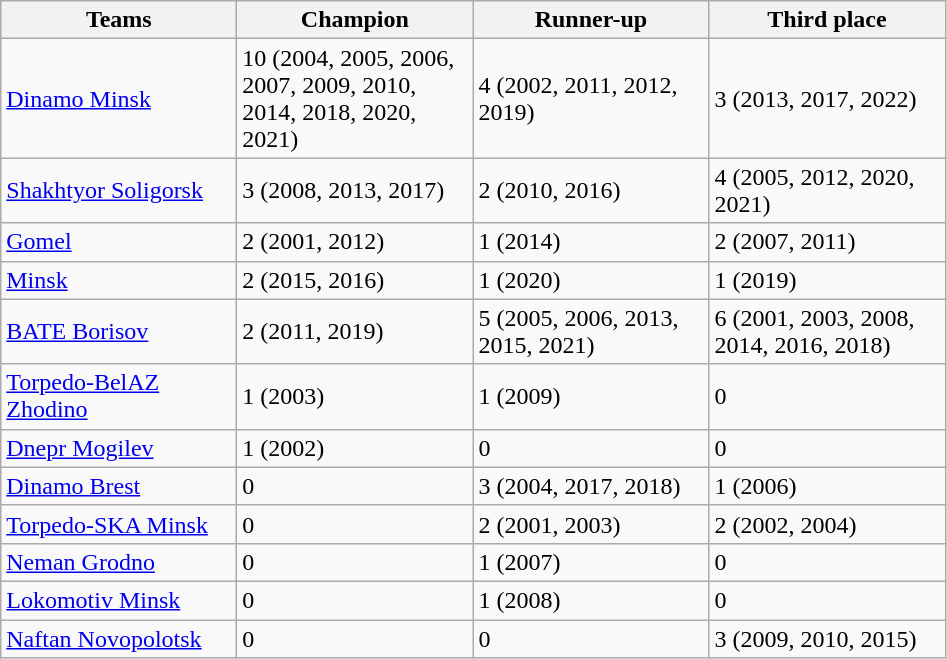<table class="wikitable">
<tr>
<th width=150>Teams</th>
<th width=150>Champion</th>
<th width=150>Runner-up</th>
<th width=150>Third place</th>
</tr>
<tr>
<td><a href='#'>Dinamo Minsk</a></td>
<td>10 (2004, 2005, 2006, 2007, 2009, 2010, 2014, 2018, 2020, 2021)</td>
<td>4 (2002, 2011, 2012, 2019)</td>
<td>3 (2013, 2017, 2022)</td>
</tr>
<tr>
<td><a href='#'>Shakhtyor Soligorsk</a></td>
<td>3 (2008, 2013, 2017)</td>
<td>2 (2010, 2016)</td>
<td>4 (2005, 2012, 2020, 2021)</td>
</tr>
<tr>
<td><a href='#'>Gomel</a></td>
<td>2 (2001, 2012)</td>
<td>1 (2014)</td>
<td>2 (2007, 2011)</td>
</tr>
<tr>
<td><a href='#'>Minsk</a></td>
<td>2 (2015, 2016)</td>
<td>1 (2020)</td>
<td>1 (2019)</td>
</tr>
<tr>
<td><a href='#'>BATE Borisov</a></td>
<td>2 (2011, 2019)</td>
<td>5 (2005, 2006, 2013, 2015, 2021)</td>
<td>6 (2001, 2003, 2008, 2014, 2016, 2018)</td>
</tr>
<tr>
<td><a href='#'>Torpedo-BelAZ Zhodino</a></td>
<td>1 (2003)</td>
<td>1 (2009)</td>
<td>0</td>
</tr>
<tr>
<td><a href='#'>Dnepr Mogilev</a></td>
<td>1 (2002)</td>
<td>0</td>
<td>0</td>
</tr>
<tr>
<td><a href='#'>Dinamo Brest</a></td>
<td>0</td>
<td>3 (2004, 2017, 2018)</td>
<td>1 (2006)</td>
</tr>
<tr>
<td><a href='#'>Torpedo-SKA Minsk</a></td>
<td>0</td>
<td>2 (2001, 2003)</td>
<td>2 (2002, 2004)</td>
</tr>
<tr>
<td><a href='#'>Neman Grodno</a></td>
<td>0</td>
<td>1 (2007)</td>
<td>0</td>
</tr>
<tr>
<td><a href='#'>Lokomotiv Minsk</a></td>
<td>0</td>
<td>1 (2008)</td>
<td>0</td>
</tr>
<tr>
<td><a href='#'>Naftan Novopolotsk</a></td>
<td>0</td>
<td>0</td>
<td>3 (2009, 2010, 2015)</td>
</tr>
</table>
